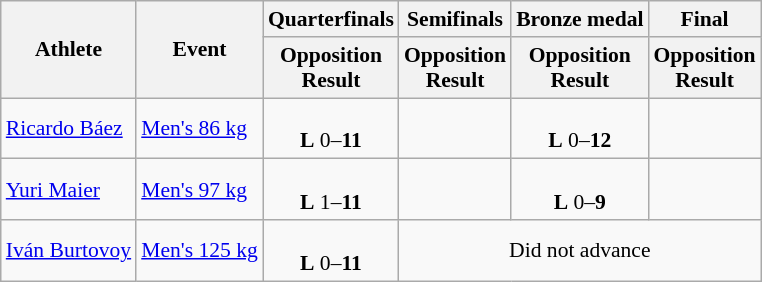<table class="wikitable" border="1" style="font-size:90%">
<tr>
<th rowspan=2>Athlete</th>
<th rowspan=2>Event</th>
<th>Quarterfinals</th>
<th>Semifinals</th>
<th>Bronze medal</th>
<th>Final</th>
</tr>
<tr>
<th>Opposition<br>Result</th>
<th>Opposition<br>Result</th>
<th>Opposition<br>Result</th>
<th>Opposition<br>Result</th>
</tr>
<tr align=center>
<td align=left><a href='#'>Ricardo Báez</a></td>
<td align=left><a href='#'>Men's 86 kg</a></td>
<td><br><strong>L</strong> 0–<strong>11</strong></td>
<td></td>
<td><br><strong>L</strong> 0–<strong>12</strong></td>
<td></td>
</tr>
<tr align=center>
<td align=left><a href='#'>Yuri Maier</a></td>
<td align=left><a href='#'>Men's 97 kg</a></td>
<td><br><strong>L</strong> 1–<strong>11</strong></td>
<td></td>
<td><br><strong>L</strong> 0–<strong>9</strong></td>
<td></td>
</tr>
<tr align=center>
<td align=left><a href='#'>Iván Burtovoy</a></td>
<td align=left><a href='#'>Men's 125 kg</a></td>
<td><br><strong>L</strong> 0–<strong>11</strong></td>
<td colspan=3>Did not advance</td>
</tr>
</table>
